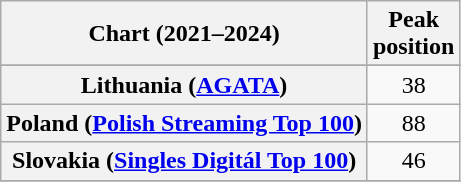<table class="wikitable sortable plainrowheaders" style="text-align:center">
<tr>
<th scope="col">Chart (2021–2024)</th>
<th scope="col">Peak<br>position</th>
</tr>
<tr>
</tr>
<tr>
</tr>
<tr>
</tr>
<tr>
<th scope="row">Lithuania (<a href='#'>AGATA</a>)</th>
<td align=center>38</td>
</tr>
<tr>
<th scope="row">Poland (<a href='#'>Polish Streaming Top 100</a>)</th>
<td align=center>88</td>
</tr>
<tr>
<th scope="row">Slovakia (<a href='#'>Singles Digitál Top 100</a>)</th>
<td align=center>46</td>
</tr>
<tr>
</tr>
</table>
